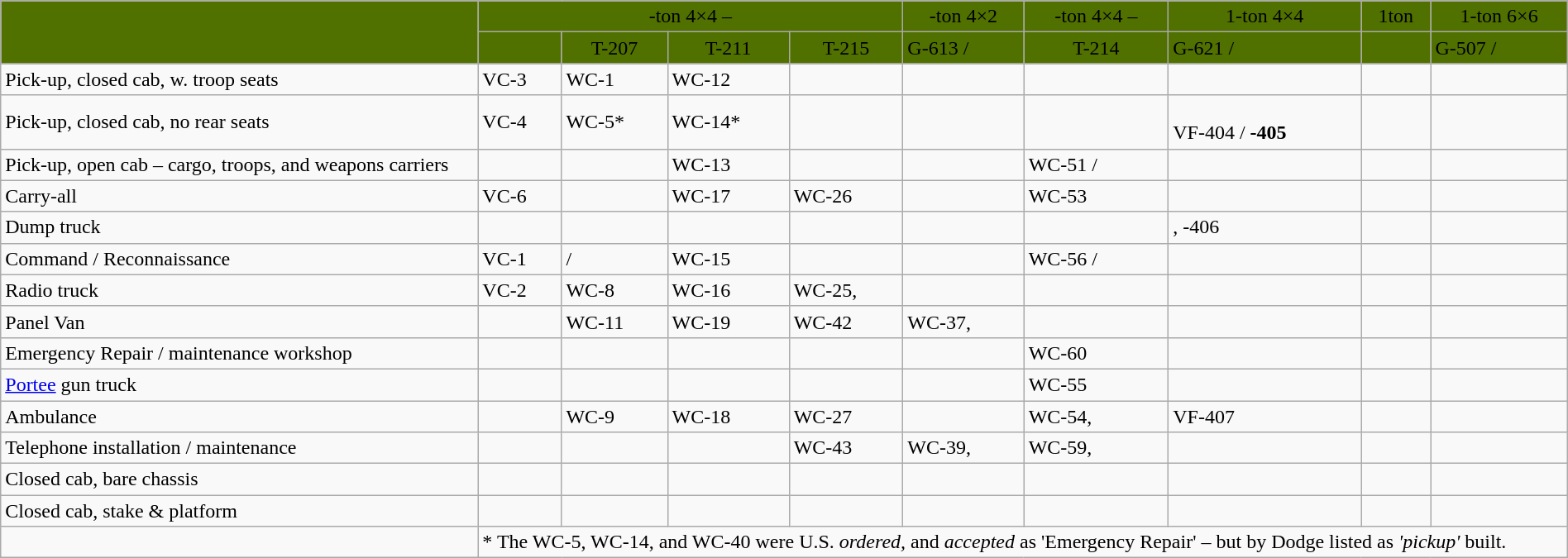<table class="wikitable" border="1" style="align:right; width:100%; |text-align:left">
<tr>
<td style="background:#507000" rowspan=2></td>
<td style="background:#507000" align="center" colspan=4><span>-ton 4×4 – </span></td>
<td style="background:#507000" align="center"><span>-ton 4×2</span></td>
<td style="background:#507000" align="center"><span>-ton 4×4 – </span></td>
<td style="background:#507000" align="center"><span>1-ton 4×4</span></td>
<td style="background:#507000" align="center"><span>1ton </span></td>
<td style="background:#507000" align="center"><span>1-ton 6×6</span></td>
</tr>
<tr style="background:#507000;">
<td><span></span></td>
<td align="center"><span>T-207</span></td>
<td align="center"><span>T-211</span></td>
<td align="center"><span>T-215</span></td>
<td><span>G-613 / </span></td>
<td align="center"><span>T-214</span></td>
<td><span>G-621 / </span></td>
<td align="center"><span> </span></td>
<td><span>G-507 / </span></td>
</tr>
<tr>
<td>Pick-up, closed cab, w. troop seats</td>
<td>VC-3</td>
<td>WC-1</td>
<td>WC-12</td>
<td></td>
<td></td>
<td></td>
<td></td>
<td></td>
<td></td>
</tr>
<tr>
<td>Pick-up, closed cab, no rear seats</td>
<td>VC-4</td>
<td>WC-5*</td>
<td>WC-14*</td>
<td> </td>
<td></td>
<td></td>
<td><br>VF-404 / <strong>-405</strong></td>
<td></td>
<td></td>
</tr>
<tr>
<td>Pick-up, open cab – cargo, troops, and weapons carriers</td>
<td></td>
<td></td>
<td>WC-13</td>
<td> </td>
<td></td>
<td>WC-51 / </td>
<td></td>
<td></td>
<td></td>
</tr>
<tr>
<td>Carry-all</td>
<td>VC-6</td>
<td></td>
<td>WC-17</td>
<td>WC-26</td>
<td> </td>
<td>WC-53</td>
<td></td>
<td></td>
<td></td>
</tr>
<tr>
<td>Dump truck</td>
<td></td>
<td></td>
<td></td>
<td></td>
<td></td>
<td></td>
<td>, -406</td>
<td></td>
<td></td>
</tr>
<tr>
<td>Command / Reconnaissance</td>
<td>VC-1</td>
<td> / </td>
<td>WC-15</td>
<td></td>
<td></td>
<td>WC-56 / </td>
<td></td>
<td></td>
<td></td>
</tr>
<tr>
<td>Radio truck</td>
<td>VC-2</td>
<td>WC-8</td>
<td>WC-16</td>
<td>WC-25, </td>
<td></td>
<td></td>
<td></td>
<td></td>
<td></td>
</tr>
<tr>
<td>Panel Van</td>
<td></td>
<td>WC-11</td>
<td>WC-19</td>
<td>WC-42</td>
<td>WC-37, </td>
<td></td>
<td></td>
<td></td>
<td></td>
</tr>
<tr>
<td>Emergency Repair / maintenance workshop</td>
<td></td>
<td></td>
<td> </td>
<td> </td>
<td></td>
<td>WC-60</td>
<td></td>
<td></td>
<td></td>
</tr>
<tr>
<td><a href='#'>Portee</a> gun truck </td>
<td></td>
<td></td>
<td></td>
<td></td>
<td></td>
<td>WC-55</td>
<td></td>
<td></td>
<td></td>
</tr>
<tr>
<td>Ambulance</td>
<td></td>
<td>WC-9</td>
<td>WC-18</td>
<td>WC-27</td>
<td></td>
<td>WC-54, </td>
<td>VF-407</td>
<td></td>
<td></td>
</tr>
<tr>
<td>Telephone installation / maintenance</td>
<td></td>
<td></td>
<td></td>
<td>WC-43</td>
<td>WC-39, </td>
<td>WC-59, </td>
<td></td>
<td></td>
<td></td>
</tr>
<tr>
<td>Closed cab, bare chassis</td>
<td></td>
<td></td>
<td></td>
<td></td>
<td></td>
<td></td>
<td></td>
<td></td>
<td></td>
</tr>
<tr>
<td>Closed cab, stake & platform</td>
<td></td>
<td></td>
<td></td>
<td></td>
<td></td>
<td></td>
<td></td>
<td></td>
<td></td>
</tr>
<tr>
<td></td>
<td colspan=9>* The WC-5, WC-14, and WC-40 were U.S. <em>ordered,</em> and <em>accepted</em> as 'Emergency Repair' – but by Dodge listed as<em> 'pickup' </em>built.</td>
</tr>
</table>
